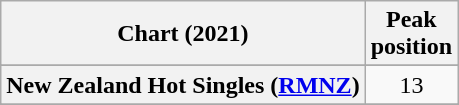<table class="wikitable sortable plainrowheaders" style="text-align:center">
<tr>
<th scope="col">Chart (2021)</th>
<th scope="col">Peak<br>position</th>
</tr>
<tr>
</tr>
<tr>
<th scope="row">New Zealand Hot Singles (<a href='#'>RMNZ</a>)</th>
<td>13</td>
</tr>
<tr>
</tr>
<tr>
</tr>
</table>
